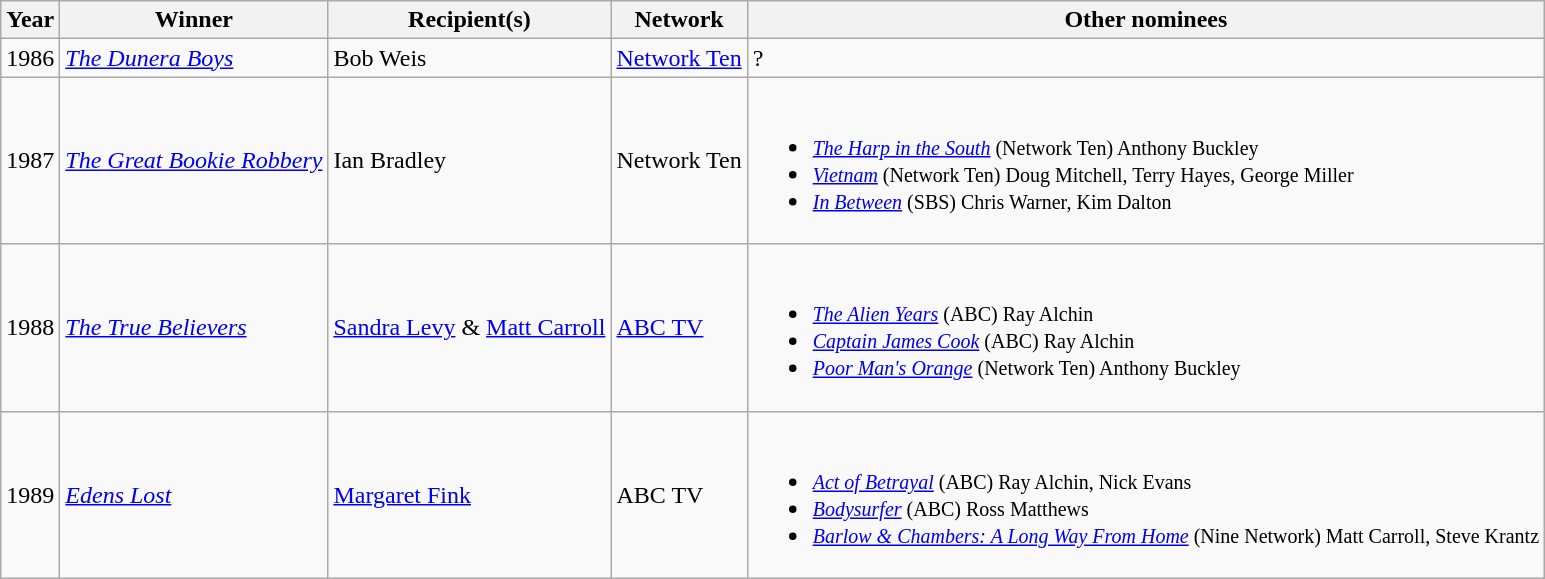<table class="wikitable">
<tr>
<th>Year</th>
<th>Winner</th>
<th>Recipient(s)</th>
<th>Network</th>
<th>Other nominees</th>
</tr>
<tr>
<td>1986</td>
<td><em><a href='#'>The Dunera Boys</a></em></td>
<td>Bob Weis</td>
<td><a href='#'>Network Ten</a></td>
<td>?</td>
</tr>
<tr>
<td>1987</td>
<td><em><a href='#'>The Great Bookie Robbery</a></em></td>
<td>Ian Bradley</td>
<td>Network Ten</td>
<td><br><ul><li><small><em><a href='#'>The Harp in the South</a></em> (Network Ten) Anthony Buckley</small></li><li><small><em><a href='#'>Vietnam</a></em> (Network Ten) Doug Mitchell, Terry Hayes, George Miller</small></li><li><small><em><a href='#'>In Between</a></em> (SBS) Chris Warner, Kim Dalton</small></li></ul></td>
</tr>
<tr>
<td>1988</td>
<td><em><a href='#'>The True Believers</a></em></td>
<td><a href='#'>Sandra Levy</a> & <a href='#'>Matt Carroll</a></td>
<td><a href='#'>ABC TV</a></td>
<td><br><ul><li><small><em><a href='#'>The Alien Years</a></em> (ABC) Ray Alchin</small></li><li><small><em><a href='#'>Captain James Cook</a></em> (ABC) Ray Alchin</small></li><li><small><em><a href='#'>Poor Man's Orange</a></em> (Network Ten) Anthony Buckley</small></li></ul></td>
</tr>
<tr>
<td>1989</td>
<td><em><a href='#'>Edens Lost</a></em></td>
<td><a href='#'>Margaret Fink</a></td>
<td>ABC TV</td>
<td><br><ul><li><small><em><a href='#'>Act of Betrayal</a></em> (ABC) Ray Alchin, Nick Evans</small></li><li><small><em><a href='#'>Bodysurfer</a></em> (ABC) Ross Matthews</small></li><li><small><em><a href='#'>Barlow & Chambers: A Long Way From Home</a></em> (Nine Network) Matt Carroll, Steve Krantz</small></li></ul></td>
</tr>
</table>
